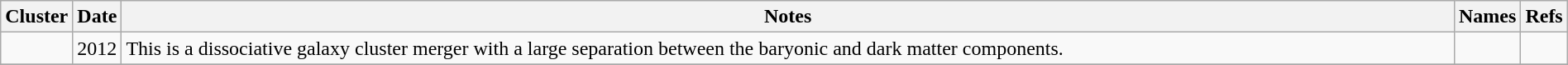<table class=wikitable width=100%>
<tr>
<th>Cluster</th>
<th>Date</th>
<th width=100%>Notes</th>
<th>Names</th>
<th>Refs</th>
</tr>
<tr>
<td></td>
<td>2012</td>
<td>This is a dissociative galaxy cluster merger with a large separation between the baryonic and dark matter components.</td>
<td></td>
<td></td>
</tr>
<tr>
</tr>
</table>
